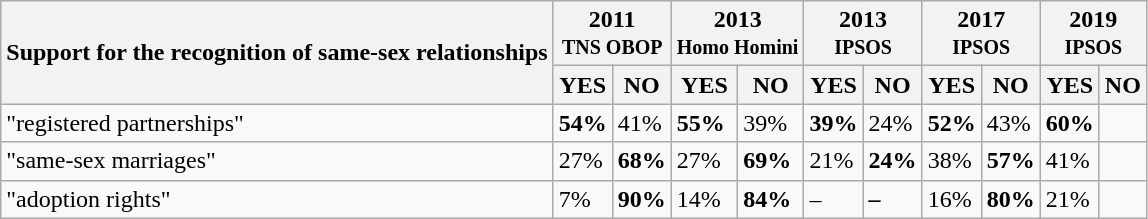<table class="wikitable">
<tr>
<th rowspan=2>Support for the recognition of same-sex relationships</th>
<th colspan=2>2011<br><small>TNS OBOP</small></th>
<th colspan="2">2013<br><small>Homo Homini</small></th>
<th colspan="2">2013<br><small>IPSOS</small></th>
<th colspan="2">2017<br><small>IPSOS</small></th>
<th colspan="2">2019<br><small>IPSOS</small></th>
</tr>
<tr>
<th><strong><span>YES</span></strong></th>
<th><strong><span>NO</span></strong></th>
<th><strong><span>YES</span></strong></th>
<th><strong><span>NO</span></strong></th>
<th><strong><span>YES</span></strong></th>
<th><strong><span>NO</span></strong></th>
<th><strong><span>YES</span></strong></th>
<th><strong><span>NO</span></strong></th>
<th><strong><span>YES</span></strong></th>
<th><strong><span>NO</span></strong></th>
</tr>
<tr>
<td>"registered partnerships"</td>
<td><strong><span>54%</span></strong></td>
<td>41%</td>
<td><strong><span>55%</span></strong></td>
<td>39%</td>
<td><strong><span>39%</span></strong></td>
<td>24%</td>
<td><strong><span>52%</span></strong></td>
<td>43%</td>
<td><strong><span>60%</span></strong></td>
<td></td>
</tr>
<tr>
<td>"same-sex marriages"</td>
<td>27%</td>
<td><strong><span>68%</span></strong></td>
<td>27%</td>
<td><strong><span>69%</span></strong></td>
<td>21%</td>
<td><strong><span>24%</span></strong></td>
<td>38%</td>
<td><strong><span>57%</span></strong></td>
<td>41%</td>
<td><strong><span></span></strong></td>
</tr>
<tr>
<td>"adoption rights"</td>
<td>7%</td>
<td><strong><span>90%</span></strong></td>
<td>14%</td>
<td><strong><span>84%</span></strong></td>
<td>–</td>
<td><strong>–</strong></td>
<td>16%</td>
<td><strong><span>80%</span></strong></td>
<td>21%</td>
<td><strong><span></span></strong></td>
</tr>
</table>
